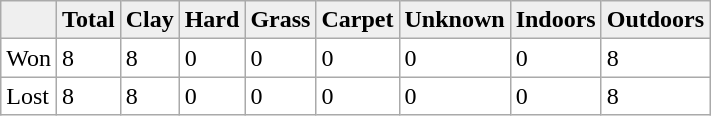<table class="wikitable">
<tr bgcolor="#efefef">
<td></td>
<td><strong>Total</strong></td>
<td><strong>Clay</strong></td>
<td><strong>Hard</strong></td>
<td><strong>Grass</strong></td>
<td><strong>Carpet</strong></td>
<td><strong>Unknown</strong></td>
<td><strong>Indoors</strong></td>
<td><strong>Outdoors</strong></td>
</tr>
<tr bgcolor="#ffffff">
<td>Won</td>
<td>8</td>
<td>8</td>
<td>0</td>
<td>0</td>
<td>0</td>
<td>0</td>
<td>0</td>
<td>8</td>
</tr>
<tr bgcolor="#ffffff">
<td>Lost</td>
<td>8</td>
<td>8</td>
<td>0</td>
<td>0</td>
<td>0</td>
<td>0</td>
<td>0</td>
<td>8</td>
</tr>
</table>
